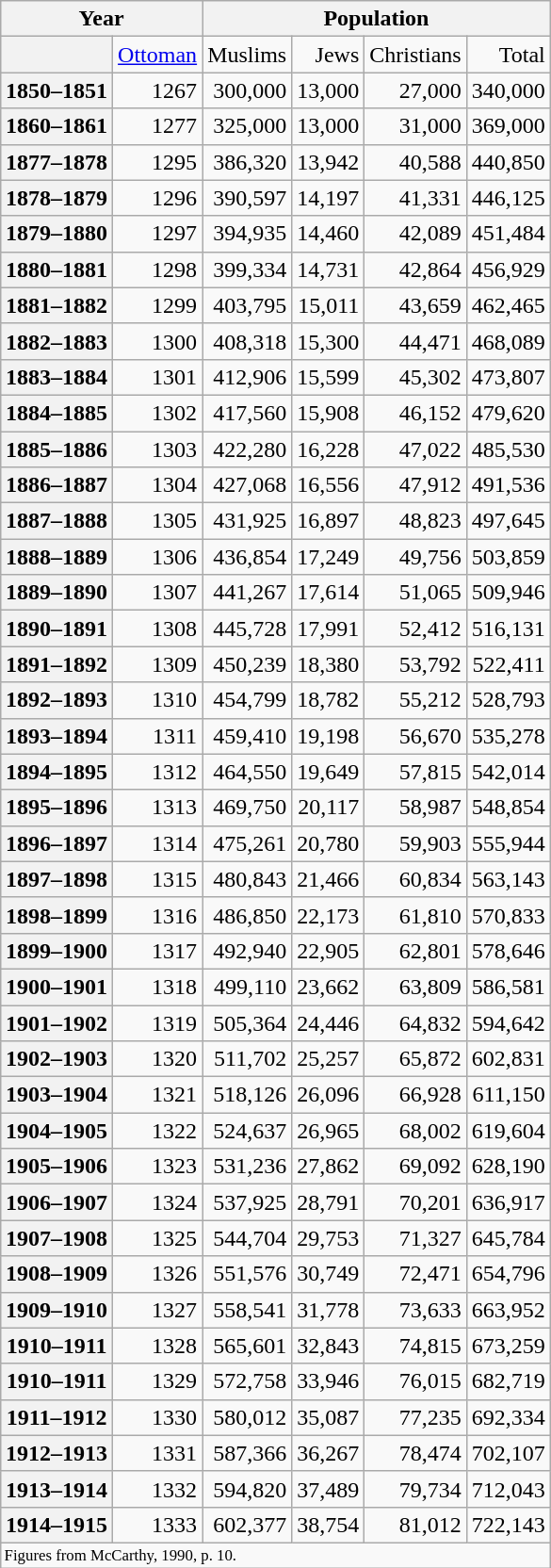<table class="wikitable sortable" style="text-align:right; float:right">
<tr>
<th colspan="2">Year</th>
<th colspan="4">Population</th>
</tr>
<tr>
<th></th>
<td><a href='#'>Ottoman</a></td>
<td>Muslims</td>
<td>Jews</td>
<td>Christians</td>
<td>Total</td>
</tr>
<tr>
<th>1850–1851</th>
<td>1267</td>
<td>300,000</td>
<td>13,000</td>
<td>27,000</td>
<td>340,000</td>
</tr>
<tr>
<th>1860–1861</th>
<td>1277</td>
<td>325,000</td>
<td>13,000</td>
<td>31,000</td>
<td>369,000</td>
</tr>
<tr>
<th>1877–1878</th>
<td>1295</td>
<td>386,320</td>
<td>13,942</td>
<td>40,588</td>
<td>440,850</td>
</tr>
<tr>
<th>1878–1879</th>
<td>1296</td>
<td>390,597</td>
<td>14,197</td>
<td>41,331</td>
<td>446,125</td>
</tr>
<tr>
<th>1879–1880</th>
<td>1297</td>
<td>394,935</td>
<td>14,460</td>
<td>42,089</td>
<td>451,484</td>
</tr>
<tr>
<th>1880–1881</th>
<td>1298</td>
<td>399,334</td>
<td>14,731</td>
<td>42,864</td>
<td>456,929</td>
</tr>
<tr>
<th>1881–1882</th>
<td>1299</td>
<td>403,795</td>
<td>15,011</td>
<td>43,659</td>
<td>462,465</td>
</tr>
<tr>
<th>1882–1883</th>
<td>1300</td>
<td>408,318</td>
<td>15,300</td>
<td>44,471</td>
<td>468,089</td>
</tr>
<tr>
<th>1883–1884</th>
<td>1301</td>
<td>412,906</td>
<td>15,599</td>
<td>45,302</td>
<td>473,807</td>
</tr>
<tr>
<th>1884–1885</th>
<td>1302</td>
<td>417,560</td>
<td>15,908</td>
<td>46,152</td>
<td>479,620</td>
</tr>
<tr>
<th>1885–1886</th>
<td>1303</td>
<td>422,280</td>
<td>16,228</td>
<td>47,022</td>
<td>485,530</td>
</tr>
<tr>
<th>1886–1887</th>
<td>1304</td>
<td>427,068</td>
<td>16,556</td>
<td>47,912</td>
<td>491,536</td>
</tr>
<tr>
<th>1887–1888</th>
<td>1305</td>
<td>431,925</td>
<td>16,897</td>
<td>48,823</td>
<td>497,645</td>
</tr>
<tr>
<th>1888–1889</th>
<td>1306</td>
<td>436,854</td>
<td>17,249</td>
<td>49,756</td>
<td>503,859</td>
</tr>
<tr>
<th>1889–1890</th>
<td>1307</td>
<td>441,267</td>
<td>17,614</td>
<td>51,065</td>
<td>509,946</td>
</tr>
<tr>
<th>1890–1891</th>
<td>1308</td>
<td>445,728</td>
<td>17,991</td>
<td>52,412</td>
<td>516,131</td>
</tr>
<tr>
<th>1891–1892</th>
<td>1309</td>
<td>450,239</td>
<td>18,380</td>
<td>53,792</td>
<td>522,411</td>
</tr>
<tr>
<th>1892–1893</th>
<td>1310</td>
<td>454,799</td>
<td>18,782</td>
<td>55,212</td>
<td>528,793</td>
</tr>
<tr>
<th>1893–1894</th>
<td>1311</td>
<td>459,410</td>
<td>19,198</td>
<td>56,670</td>
<td>535,278</td>
</tr>
<tr>
<th>1894–1895</th>
<td>1312</td>
<td>464,550</td>
<td>19,649</td>
<td>57,815</td>
<td>542,014</td>
</tr>
<tr>
<th>1895–1896</th>
<td>1313</td>
<td>469,750</td>
<td>20,117</td>
<td>58,987</td>
<td>548,854</td>
</tr>
<tr>
<th>1896–1897</th>
<td>1314</td>
<td>475,261</td>
<td>20,780</td>
<td>59,903</td>
<td>555,944</td>
</tr>
<tr>
<th>1897–1898</th>
<td>1315</td>
<td>480,843</td>
<td>21,466</td>
<td>60,834</td>
<td>563,143</td>
</tr>
<tr>
<th>1898–1899</th>
<td>1316</td>
<td>486,850</td>
<td>22,173</td>
<td>61,810</td>
<td>570,833</td>
</tr>
<tr>
<th>1899–1900</th>
<td>1317</td>
<td>492,940</td>
<td>22,905</td>
<td>62,801</td>
<td>578,646</td>
</tr>
<tr>
<th>1900–1901</th>
<td>1318</td>
<td>499,110</td>
<td>23,662</td>
<td>63,809</td>
<td>586,581</td>
</tr>
<tr>
<th>1901–1902</th>
<td>1319</td>
<td>505,364</td>
<td>24,446</td>
<td>64,832</td>
<td>594,642</td>
</tr>
<tr>
<th>1902–1903</th>
<td>1320</td>
<td>511,702</td>
<td>25,257</td>
<td>65,872</td>
<td>602,831</td>
</tr>
<tr>
<th>1903–1904</th>
<td>1321</td>
<td>518,126</td>
<td>26,096</td>
<td>66,928</td>
<td>611,150</td>
</tr>
<tr>
<th>1904–1905</th>
<td>1322</td>
<td>524,637</td>
<td>26,965</td>
<td>68,002</td>
<td>619,604</td>
</tr>
<tr>
<th>1905–1906</th>
<td>1323</td>
<td>531,236</td>
<td>27,862</td>
<td>69,092</td>
<td>628,190</td>
</tr>
<tr>
<th>1906–1907</th>
<td>1324</td>
<td>537,925</td>
<td>28,791</td>
<td>70,201</td>
<td>636,917</td>
</tr>
<tr>
<th>1907–1908</th>
<td>1325</td>
<td>544,704</td>
<td>29,753</td>
<td>71,327</td>
<td>645,784</td>
</tr>
<tr>
<th>1908–1909</th>
<td>1326</td>
<td>551,576</td>
<td>30,749</td>
<td>72,471</td>
<td>654,796</td>
</tr>
<tr>
<th>1909–1910</th>
<td>1327</td>
<td>558,541</td>
<td>31,778</td>
<td>73,633</td>
<td>663,952</td>
</tr>
<tr>
<th>1910–1911</th>
<td>1328</td>
<td>565,601</td>
<td>32,843</td>
<td>74,815</td>
<td>673,259</td>
</tr>
<tr>
<th>1910–1911</th>
<td>1329</td>
<td>572,758</td>
<td>33,946</td>
<td>76,015</td>
<td>682,719</td>
</tr>
<tr>
<th>1911–1912</th>
<td>1330</td>
<td>580,012</td>
<td>35,087</td>
<td>77,235</td>
<td>692,334</td>
</tr>
<tr>
<th>1912–1913</th>
<td>1331</td>
<td>587,366</td>
<td>36,267</td>
<td>78,474</td>
<td>702,107</td>
</tr>
<tr>
<th>1913–1914</th>
<td>1332</td>
<td>594,820</td>
<td>37,489</td>
<td>79,734</td>
<td>712,043</td>
</tr>
<tr>
<th>1914–1915</th>
<td>1333</td>
<td>602,377</td>
<td>38,754</td>
<td>81,012</td>
<td>722,143</td>
</tr>
<tr class="sortbottom">
<td colspan="6" span style="font-size:70%;" align=left>Figures from McCarthy, 1990, p. 10.</td>
</tr>
</table>
